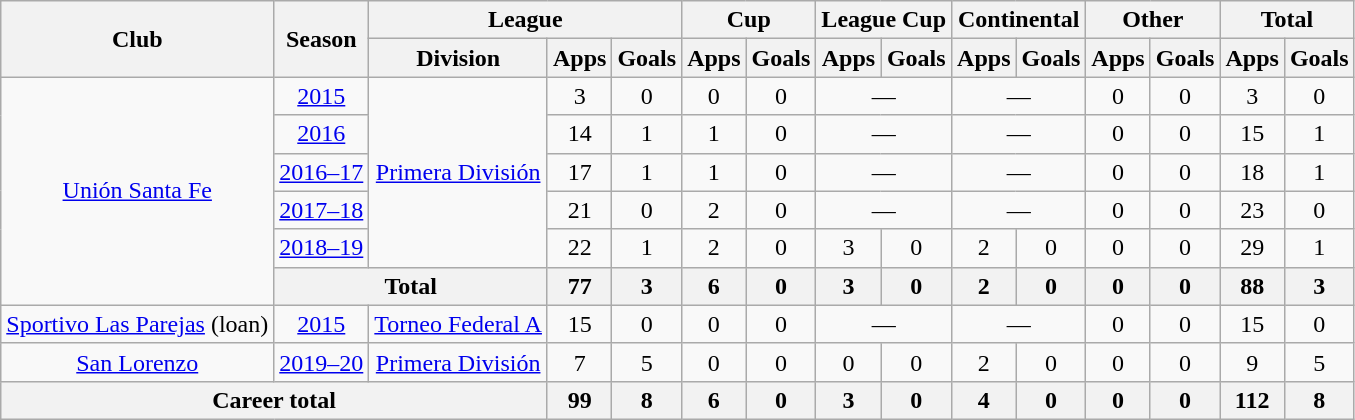<table class="wikitable" style="text-align:center">
<tr>
<th rowspan="2">Club</th>
<th rowspan="2">Season</th>
<th colspan="3">League</th>
<th colspan="2">Cup</th>
<th colspan="2">League Cup</th>
<th colspan="2">Continental</th>
<th colspan="2">Other</th>
<th colspan="2">Total</th>
</tr>
<tr>
<th>Division</th>
<th>Apps</th>
<th>Goals</th>
<th>Apps</th>
<th>Goals</th>
<th>Apps</th>
<th>Goals</th>
<th>Apps</th>
<th>Goals</th>
<th>Apps</th>
<th>Goals</th>
<th>Apps</th>
<th>Goals</th>
</tr>
<tr>
<td rowspan="6"><a href='#'>Unión Santa Fe</a></td>
<td><a href='#'>2015</a></td>
<td rowspan="5"><a href='#'>Primera División</a></td>
<td>3</td>
<td>0</td>
<td>0</td>
<td>0</td>
<td colspan="2">—</td>
<td colspan="2">—</td>
<td>0</td>
<td>0</td>
<td>3</td>
<td>0</td>
</tr>
<tr>
<td><a href='#'>2016</a></td>
<td>14</td>
<td>1</td>
<td>1</td>
<td>0</td>
<td colspan="2">—</td>
<td colspan="2">—</td>
<td>0</td>
<td>0</td>
<td>15</td>
<td>1</td>
</tr>
<tr>
<td><a href='#'>2016–17</a></td>
<td>17</td>
<td>1</td>
<td>1</td>
<td>0</td>
<td colspan="2">—</td>
<td colspan="2">—</td>
<td>0</td>
<td>0</td>
<td>18</td>
<td>1</td>
</tr>
<tr>
<td><a href='#'>2017–18</a></td>
<td>21</td>
<td>0</td>
<td>2</td>
<td>0</td>
<td colspan="2">—</td>
<td colspan="2">—</td>
<td>0</td>
<td>0</td>
<td>23</td>
<td>0</td>
</tr>
<tr>
<td><a href='#'>2018–19</a></td>
<td>22</td>
<td>1</td>
<td>2</td>
<td>0</td>
<td>3</td>
<td>0</td>
<td>2</td>
<td>0</td>
<td>0</td>
<td>0</td>
<td>29</td>
<td>1</td>
</tr>
<tr>
<th colspan="2">Total</th>
<th>77</th>
<th>3</th>
<th>6</th>
<th>0</th>
<th>3</th>
<th>0</th>
<th>2</th>
<th>0</th>
<th>0</th>
<th>0</th>
<th>88</th>
<th>3</th>
</tr>
<tr>
<td rowspan="1"><a href='#'>Sportivo Las Parejas</a> (loan)</td>
<td><a href='#'>2015</a></td>
<td rowspan="1"><a href='#'>Torneo Federal A</a></td>
<td>15</td>
<td>0</td>
<td>0</td>
<td>0</td>
<td colspan="2">—</td>
<td colspan="2">—</td>
<td>0</td>
<td>0</td>
<td>15</td>
<td>0</td>
</tr>
<tr>
<td rowspan="1"><a href='#'>San Lorenzo</a></td>
<td><a href='#'>2019–20</a></td>
<td rowspan="1"><a href='#'>Primera División</a></td>
<td>7</td>
<td>5</td>
<td>0</td>
<td>0</td>
<td>0</td>
<td>0</td>
<td>2</td>
<td>0</td>
<td>0</td>
<td>0</td>
<td>9</td>
<td>5</td>
</tr>
<tr>
<th colspan="3">Career total</th>
<th>99</th>
<th>8</th>
<th>6</th>
<th>0</th>
<th>3</th>
<th>0</th>
<th>4</th>
<th>0</th>
<th>0</th>
<th>0</th>
<th>112</th>
<th>8</th>
</tr>
</table>
